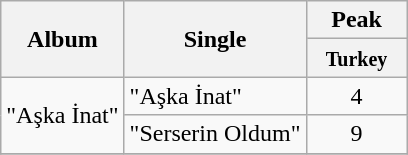<table class="wikitable">
<tr>
<th rowspan="2">Album</th>
<th rowspan="2">Single</th>
<th>Peak</th>
</tr>
<tr>
<th width="60"><small>Turkey</small></th>
</tr>
<tr>
<td align="center" rowspan="2">"Aşka İnat"</td>
<td align="left">"Aşka İnat"</td>
<td align="center">4</td>
</tr>
<tr>
<td align="left">"Serserin Oldum"</td>
<td align="center">9</td>
</tr>
<tr>
</tr>
</table>
